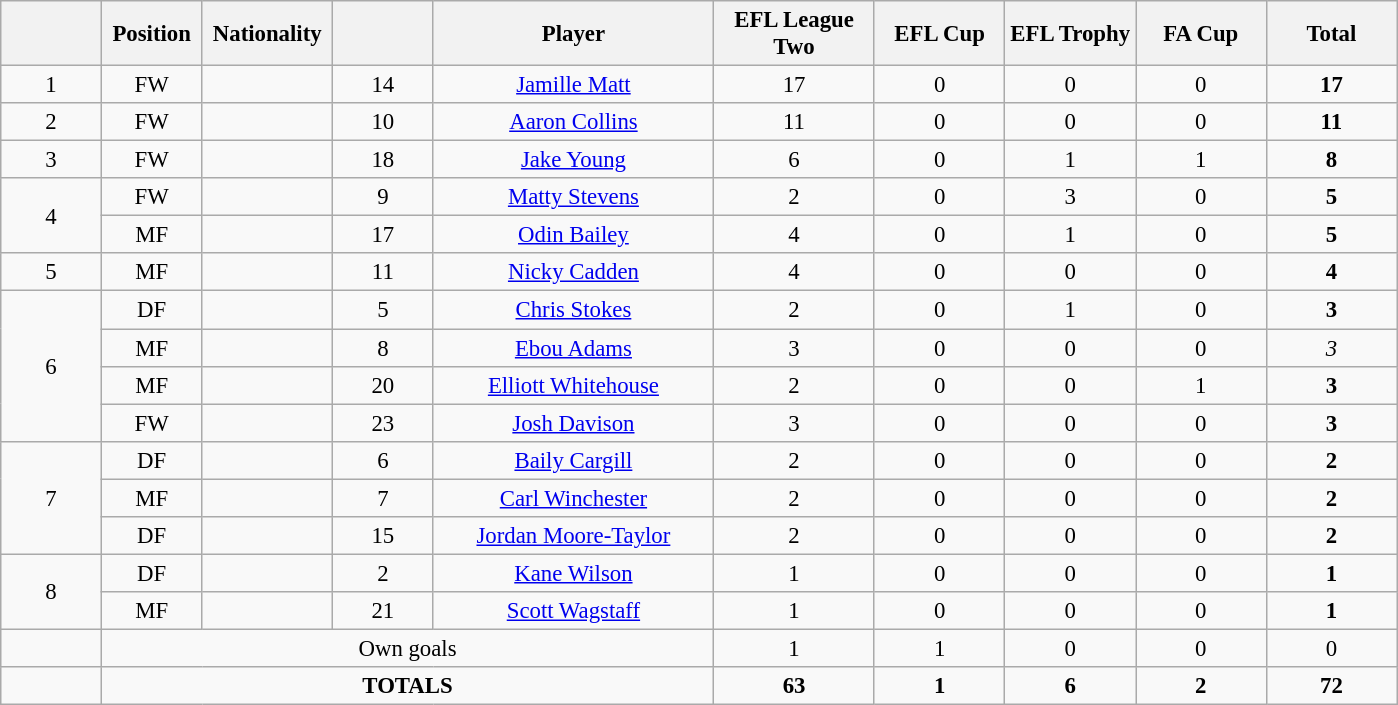<table class="wikitable" style="font-size: 95%; text-align: center;">
<tr>
<th width=60></th>
<th width=60>Position</th>
<th width=80>Nationality</th>
<th width=60></th>
<th width=180>Player</th>
<th width=100>EFL League Two</th>
<th width=80>EFL Cup</th>
<th width=80>EFL Trophy</th>
<th width=80>FA Cup</th>
<th width=80>Total</th>
</tr>
<tr>
<td rowspan=1>1</td>
<td>FW</td>
<td></td>
<td>14</td>
<td><a href='#'>Jamille Matt</a></td>
<td>17</td>
<td>0</td>
<td>0</td>
<td>0</td>
<td><strong>17</strong></td>
</tr>
<tr>
<td rowspan=1>2</td>
<td>FW</td>
<td></td>
<td>10</td>
<td><a href='#'>Aaron Collins</a></td>
<td>11</td>
<td>0</td>
<td>0</td>
<td>0</td>
<td><strong>11</strong></td>
</tr>
<tr>
<td rowspan=1>3</td>
<td>FW</td>
<td></td>
<td>18</td>
<td><a href='#'>Jake Young</a></td>
<td>6</td>
<td>0</td>
<td>1</td>
<td>1</td>
<td><strong>8</strong></td>
</tr>
<tr>
<td rowspan=2>4</td>
<td>FW</td>
<td></td>
<td>9</td>
<td><a href='#'>Matty Stevens</a></td>
<td>2</td>
<td>0</td>
<td>3</td>
<td>0</td>
<td><strong>5</strong></td>
</tr>
<tr>
<td>MF</td>
<td></td>
<td>17</td>
<td><a href='#'>Odin Bailey</a></td>
<td>4</td>
<td>0</td>
<td>1</td>
<td>0</td>
<td><strong>5</strong></td>
</tr>
<tr>
<td rowspan=1>5</td>
<td>MF</td>
<td></td>
<td>11</td>
<td><a href='#'>Nicky Cadden</a></td>
<td>4</td>
<td>0</td>
<td>0</td>
<td>0</td>
<td><strong>4</strong></td>
</tr>
<tr>
<td rowspan=4>6</td>
<td>DF</td>
<td></td>
<td>5</td>
<td><a href='#'>Chris Stokes</a></td>
<td>2</td>
<td>0</td>
<td>1</td>
<td>0</td>
<td><strong>3</strong></td>
</tr>
<tr>
<td>MF</td>
<td></td>
<td>8</td>
<td><a href='#'>Ebou Adams</a></td>
<td>3</td>
<td>0</td>
<td>0</td>
<td>0</td>
<td><em>3</em></td>
</tr>
<tr>
<td>MF</td>
<td></td>
<td>20</td>
<td><a href='#'>Elliott Whitehouse</a></td>
<td>2</td>
<td>0</td>
<td>0</td>
<td>1</td>
<td><strong>3</strong></td>
</tr>
<tr>
<td>FW</td>
<td></td>
<td>23</td>
<td><a href='#'>Josh Davison</a></td>
<td>3</td>
<td>0</td>
<td>0</td>
<td>0</td>
<td><strong>3</strong></td>
</tr>
<tr>
<td rowspan=3>7</td>
<td>DF</td>
<td></td>
<td>6</td>
<td><a href='#'>Baily Cargill</a></td>
<td>2</td>
<td>0</td>
<td>0</td>
<td>0</td>
<td><strong>2</strong></td>
</tr>
<tr>
<td>MF</td>
<td></td>
<td>7</td>
<td><a href='#'>Carl Winchester</a></td>
<td>2</td>
<td>0</td>
<td>0</td>
<td>0</td>
<td><strong>2</strong></td>
</tr>
<tr>
<td>DF</td>
<td></td>
<td>15</td>
<td><a href='#'>Jordan Moore-Taylor</a></td>
<td>2</td>
<td>0</td>
<td>0</td>
<td>0</td>
<td><strong>2</strong></td>
</tr>
<tr>
<td rowspan=2>8</td>
<td>DF</td>
<td></td>
<td>2</td>
<td><a href='#'>Kane Wilson</a></td>
<td>1</td>
<td>0</td>
<td>0</td>
<td>0</td>
<td><strong>1</strong></td>
</tr>
<tr>
<td>MF</td>
<td></td>
<td>21</td>
<td><a href='#'>Scott Wagstaff</a></td>
<td>1</td>
<td>0</td>
<td>0</td>
<td>0</td>
<td><strong>1</strong></td>
</tr>
<tr>
<td rowspan="1"></td>
<td colspan=4>Own goals</td>
<td>1</td>
<td>1</td>
<td>0</td>
<td>0</td>
<td>0</td>
</tr>
<tr>
<td rowspan="1"></td>
<td colspan=4><strong>TOTALS</strong></td>
<td><strong>63</strong></td>
<td><strong>1</strong></td>
<td><strong>6</strong></td>
<td><strong>2</strong></td>
<td><strong>72</strong></td>
</tr>
</table>
